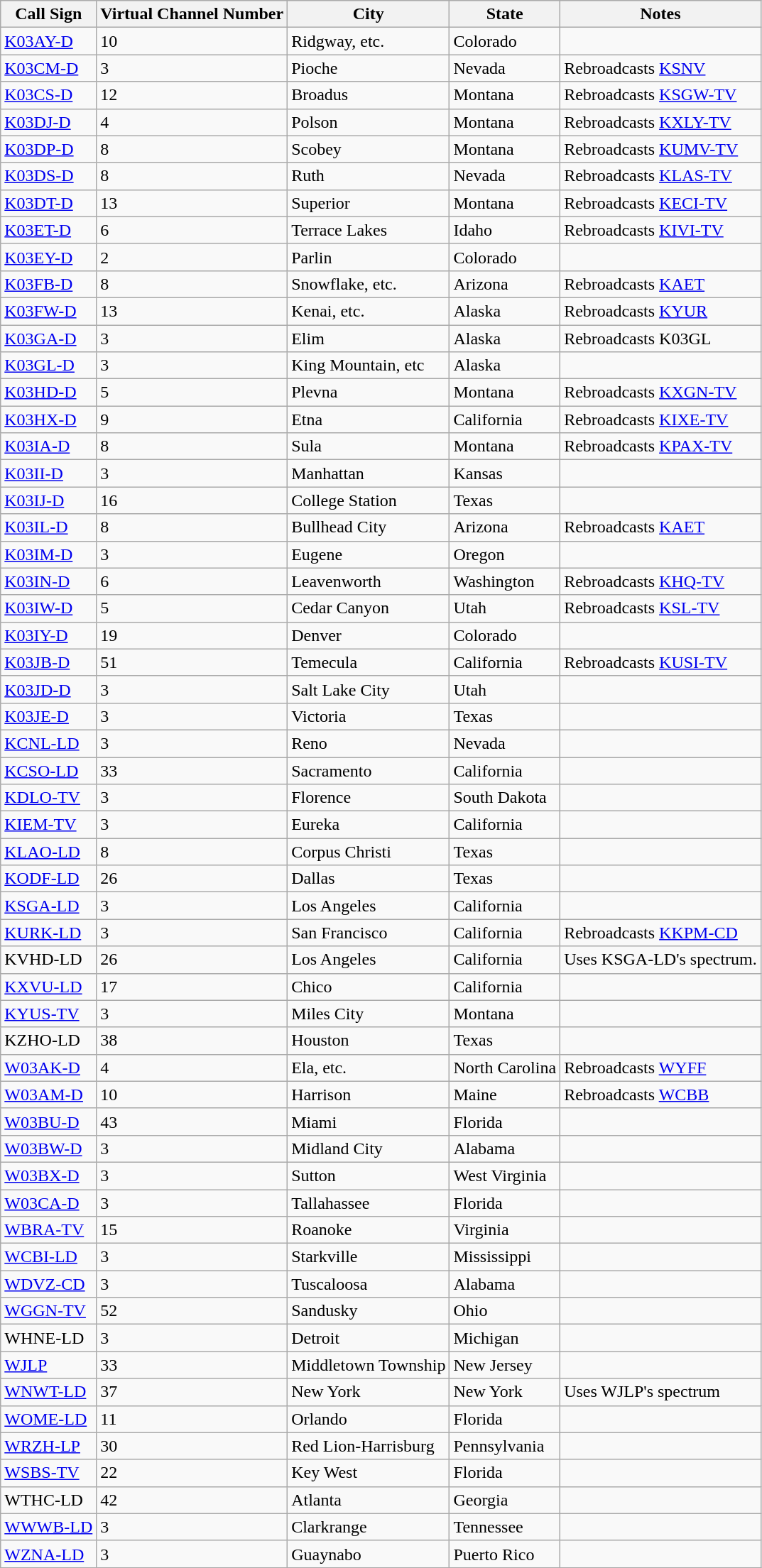<table class="sortable wikitable">
<tr>
<th>Call Sign</th>
<th>Virtual Channel Number</th>
<th>City</th>
<th>State</th>
<th>Notes</th>
</tr>
<tr>
<td><a href='#'>K03AY-D</a></td>
<td>10</td>
<td>Ridgway, etc.</td>
<td>Colorado</td>
<td></td>
</tr>
<tr>
<td><a href='#'>K03CM-D</a></td>
<td>3</td>
<td>Pioche</td>
<td>Nevada</td>
<td>Rebroadcasts <a href='#'>KSNV</a></td>
</tr>
<tr>
<td><a href='#'>K03CS-D</a></td>
<td>12</td>
<td>Broadus</td>
<td>Montana</td>
<td>Rebroadcasts <a href='#'>KSGW-TV</a></td>
</tr>
<tr>
<td><a href='#'>K03DJ-D</a></td>
<td>4</td>
<td>Polson</td>
<td>Montana</td>
<td>Rebroadcasts <a href='#'>KXLY-TV</a></td>
</tr>
<tr>
<td><a href='#'>K03DP-D</a></td>
<td>8</td>
<td>Scobey</td>
<td>Montana</td>
<td>Rebroadcasts <a href='#'>KUMV-TV</a></td>
</tr>
<tr>
<td><a href='#'>K03DS-D</a></td>
<td>8</td>
<td>Ruth</td>
<td>Nevada</td>
<td>Rebroadcasts <a href='#'>KLAS-TV</a></td>
</tr>
<tr>
<td><a href='#'>K03DT-D</a></td>
<td>13</td>
<td>Superior</td>
<td>Montana</td>
<td>Rebroadcasts <a href='#'>KECI-TV</a></td>
</tr>
<tr>
<td><a href='#'>K03ET-D</a></td>
<td>6</td>
<td>Terrace Lakes</td>
<td>Idaho</td>
<td>Rebroadcasts <a href='#'>KIVI-TV</a></td>
</tr>
<tr>
<td><a href='#'>K03EY-D</a></td>
<td>2</td>
<td>Parlin</td>
<td>Colorado</td>
<td></td>
</tr>
<tr>
<td><a href='#'>K03FB-D</a></td>
<td>8</td>
<td>Snowflake, etc.</td>
<td>Arizona</td>
<td>Rebroadcasts <a href='#'>KAET</a></td>
</tr>
<tr>
<td><a href='#'>K03FW-D</a></td>
<td>13</td>
<td>Kenai, etc.</td>
<td>Alaska</td>
<td>Rebroadcasts <a href='#'>KYUR</a></td>
</tr>
<tr>
<td><a href='#'>K03GA-D</a></td>
<td>3</td>
<td>Elim</td>
<td>Alaska</td>
<td>Rebroadcasts K03GL</td>
</tr>
<tr>
<td><a href='#'>K03GL-D</a></td>
<td>3</td>
<td>King Mountain, etc</td>
<td>Alaska</td>
<td></td>
</tr>
<tr>
<td><a href='#'>K03HD-D</a></td>
<td>5</td>
<td>Plevna</td>
<td>Montana</td>
<td>Rebroadcasts <a href='#'>KXGN-TV</a></td>
</tr>
<tr>
<td><a href='#'>K03HX-D</a></td>
<td>9</td>
<td>Etna</td>
<td>California</td>
<td>Rebroadcasts <a href='#'>KIXE-TV</a></td>
</tr>
<tr>
<td><a href='#'>K03IA-D</a></td>
<td>8</td>
<td>Sula</td>
<td>Montana</td>
<td>Rebroadcasts <a href='#'>KPAX-TV</a></td>
</tr>
<tr>
<td><a href='#'>K03II-D</a></td>
<td>3</td>
<td>Manhattan</td>
<td>Kansas</td>
<td></td>
</tr>
<tr>
<td><a href='#'>K03IJ-D</a></td>
<td>16</td>
<td>College Station</td>
<td>Texas</td>
<td></td>
</tr>
<tr>
<td><a href='#'>K03IL-D</a></td>
<td>8</td>
<td>Bullhead City</td>
<td>Arizona</td>
<td>Rebroadcasts <a href='#'>KAET</a></td>
</tr>
<tr>
<td><a href='#'>K03IM-D</a></td>
<td>3</td>
<td>Eugene</td>
<td>Oregon</td>
<td></td>
</tr>
<tr>
<td><a href='#'>K03IN-D</a></td>
<td>6</td>
<td>Leavenworth</td>
<td>Washington</td>
<td>Rebroadcasts <a href='#'>KHQ-TV</a></td>
</tr>
<tr>
<td><a href='#'>K03IW-D</a></td>
<td>5</td>
<td>Cedar Canyon</td>
<td>Utah</td>
<td>Rebroadcasts <a href='#'>KSL-TV</a></td>
</tr>
<tr>
<td><a href='#'>K03IY-D</a></td>
<td>19</td>
<td>Denver</td>
<td>Colorado</td>
<td></td>
</tr>
<tr>
<td><a href='#'>K03JB-D</a></td>
<td>51</td>
<td>Temecula</td>
<td>California</td>
<td>Rebroadcasts <a href='#'>KUSI-TV</a></td>
</tr>
<tr>
<td><a href='#'>K03JD-D</a></td>
<td>3</td>
<td>Salt Lake City</td>
<td>Utah</td>
<td></td>
</tr>
<tr>
<td><a href='#'>K03JE-D</a></td>
<td>3</td>
<td>Victoria</td>
<td>Texas</td>
<td></td>
</tr>
<tr>
<td><a href='#'>KCNL-LD</a></td>
<td>3</td>
<td>Reno</td>
<td>Nevada</td>
<td></td>
</tr>
<tr>
<td><a href='#'>KCSO-LD</a></td>
<td>33</td>
<td>Sacramento</td>
<td>California</td>
<td></td>
</tr>
<tr>
<td><a href='#'>KDLO-TV</a></td>
<td>3</td>
<td>Florence</td>
<td>South Dakota</td>
<td></td>
</tr>
<tr>
<td><a href='#'>KIEM-TV</a></td>
<td>3</td>
<td>Eureka</td>
<td>California</td>
<td></td>
</tr>
<tr>
<td><a href='#'>KLAO-LD</a></td>
<td>8</td>
<td>Corpus Christi</td>
<td>Texas</td>
<td></td>
</tr>
<tr>
<td><a href='#'>KODF-LD</a></td>
<td>26</td>
<td>Dallas</td>
<td>Texas</td>
<td></td>
</tr>
<tr>
<td><a href='#'>KSGA-LD</a></td>
<td>3</td>
<td>Los Angeles</td>
<td>California</td>
<td></td>
</tr>
<tr>
<td><a href='#'>KURK-LD</a></td>
<td>3</td>
<td>San Francisco</td>
<td>California</td>
<td>Rebroadcasts <a href='#'>KKPM-CD</a></td>
</tr>
<tr>
<td>KVHD-LD</td>
<td>26</td>
<td>Los Angeles</td>
<td>California</td>
<td>Uses KSGA-LD's spectrum.</td>
</tr>
<tr>
<td><a href='#'>KXVU-LD</a></td>
<td>17</td>
<td>Chico</td>
<td>California</td>
<td></td>
</tr>
<tr>
<td><a href='#'>KYUS-TV</a></td>
<td>3</td>
<td>Miles City</td>
<td>Montana</td>
<td></td>
</tr>
<tr>
<td>KZHO-LD</td>
<td>38</td>
<td>Houston</td>
<td>Texas</td>
<td></td>
</tr>
<tr>
<td><a href='#'>W03AK-D</a></td>
<td>4</td>
<td>Ela, etc.</td>
<td>North Carolina</td>
<td>Rebroadcasts <a href='#'>WYFF</a></td>
</tr>
<tr>
<td><a href='#'>W03AM-D</a></td>
<td>10</td>
<td>Harrison</td>
<td>Maine</td>
<td>Rebroadcasts <a href='#'>WCBB</a></td>
</tr>
<tr>
<td><a href='#'>W03BU-D</a></td>
<td>43</td>
<td>Miami</td>
<td>Florida</td>
<td></td>
</tr>
<tr>
<td><a href='#'>W03BW-D</a></td>
<td>3</td>
<td>Midland City</td>
<td>Alabama</td>
<td></td>
</tr>
<tr>
<td><a href='#'>W03BX-D</a></td>
<td>3</td>
<td>Sutton</td>
<td>West Virginia</td>
<td></td>
</tr>
<tr>
<td><a href='#'>W03CA-D</a></td>
<td>3</td>
<td>Tallahassee</td>
<td>Florida</td>
<td></td>
</tr>
<tr>
<td><a href='#'>WBRA-TV</a></td>
<td>15</td>
<td>Roanoke</td>
<td>Virginia</td>
<td></td>
</tr>
<tr>
<td><a href='#'>WCBI-LD</a></td>
<td>3</td>
<td>Starkville</td>
<td>Mississippi</td>
<td></td>
</tr>
<tr>
<td><a href='#'>WDVZ-CD</a></td>
<td>3</td>
<td>Tuscaloosa</td>
<td>Alabama</td>
<td></td>
</tr>
<tr>
<td><a href='#'>WGGN-TV</a></td>
<td>52</td>
<td>Sandusky</td>
<td>Ohio</td>
<td></td>
</tr>
<tr>
<td>WHNE-LD</td>
<td>3</td>
<td>Detroit</td>
<td>Michigan</td>
<td></td>
</tr>
<tr>
<td><a href='#'>WJLP</a></td>
<td>33</td>
<td>Middletown Township</td>
<td>New Jersey</td>
<td></td>
</tr>
<tr>
<td><a href='#'>WNWT-LD</a></td>
<td>37</td>
<td>New York</td>
<td>New York</td>
<td>Uses WJLP's spectrum</td>
</tr>
<tr>
<td><a href='#'>WOME-LD</a></td>
<td>11</td>
<td>Orlando</td>
<td>Florida</td>
<td></td>
</tr>
<tr>
<td><a href='#'>WRZH-LP</a></td>
<td>30</td>
<td>Red Lion-Harrisburg</td>
<td>Pennsylvania</td>
<td></td>
</tr>
<tr>
<td><a href='#'>WSBS-TV</a></td>
<td>22</td>
<td>Key West</td>
<td>Florida</td>
<td></td>
</tr>
<tr>
<td>WTHC-LD</td>
<td>42</td>
<td>Atlanta</td>
<td>Georgia</td>
<td></td>
</tr>
<tr>
<td><a href='#'>WWWB-LD</a></td>
<td>3</td>
<td>Clarkrange</td>
<td>Tennessee</td>
<td></td>
</tr>
<tr>
<td><a href='#'>WZNA-LD</a></td>
<td>3</td>
<td>Guaynabo</td>
<td>Puerto Rico</td>
<td></td>
</tr>
</table>
